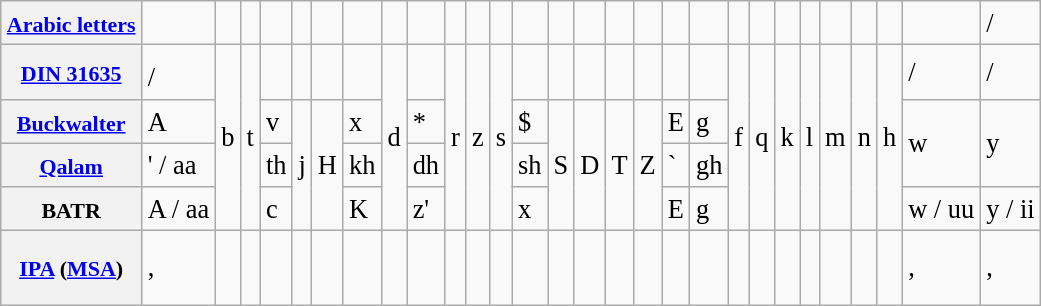<table class="wikitable" style="font-size: 110%">
<tr>
<th><small><a href='#'>Arabic letters</a></small></th>
<td></td>
<td></td>
<td></td>
<td></td>
<td></td>
<td></td>
<td></td>
<td></td>
<td></td>
<td></td>
<td></td>
<td></td>
<td></td>
<td></td>
<td></td>
<td></td>
<td></td>
<td></td>
<td></td>
<td></td>
<td></td>
<td></td>
<td></td>
<td></td>
<td></td>
<td></td>
<td></td>
<td> / </td>
</tr>
<tr>
<th><small><a href='#'>DIN 31635</a></small></th>
<td><big><big></big></big> / </td>
<td rowspan="4">b</td>
<td rowspan="4">t</td>
<td></td>
<td></td>
<td></td>
<td></td>
<td rowspan="4">d</td>
<td></td>
<td rowspan="4">r</td>
<td rowspan="4">z</td>
<td rowspan="4">s</td>
<td></td>
<td></td>
<td></td>
<td></td>
<td></td>
<td><big><big></big></big></td>
<td></td>
<td rowspan="4">f</td>
<td rowspan="4">q</td>
<td rowspan="4">k</td>
<td rowspan="4">l</td>
<td rowspan="4">m</td>
<td rowspan="4">n</td>
<td rowspan="4">h</td>
<td> / </td>
<td> / </td>
</tr>
<tr>
<th><small><a href='#'>Buckwalter</a></small></th>
<td>A</td>
<td>v</td>
<td rowspan="3">j</td>
<td rowspan="3">H</td>
<td>x</td>
<td>*</td>
<td>$</td>
<td rowspan="3">S</td>
<td rowspan="3">D</td>
<td rowspan="3">T</td>
<td rowspan="3">Z</td>
<td>E</td>
<td>g</td>
<td rowspan="2">w</td>
<td rowspan="2">y</td>
</tr>
<tr>
<th><small><a href='#'>Qalam</a></small></th>
<td>' / aa</td>
<td>th</td>
<td>kh</td>
<td>dh</td>
<td>sh</td>
<td>`</td>
<td>gh</td>
</tr>
<tr>
<th><small>BATR</small></th>
<td>A / aa</td>
<td>c</td>
<td>K</td>
<td>z'</td>
<td>x</td>
<td>E</td>
<td>g</td>
<td>w / uu</td>
<td>y / ii</td>
</tr>
<tr>
<th><small><a href='#'>IPA</a> (<a href='#'>MSA</a>)</small></th>
<td>, </td>
<td></td>
<td></td>
<td></td>
<td><br><br></td>
<td></td>
<td></td>
<td></td>
<td></td>
<td></td>
<td></td>
<td></td>
<td></td>
<td></td>
<td></td>
<td></td>
<td><br></td>
<td></td>
<td></td>
<td></td>
<td></td>
<td></td>
<td></td>
<td></td>
<td></td>
<td></td>
<td>, </td>
<td>, </td>
</tr>
</table>
